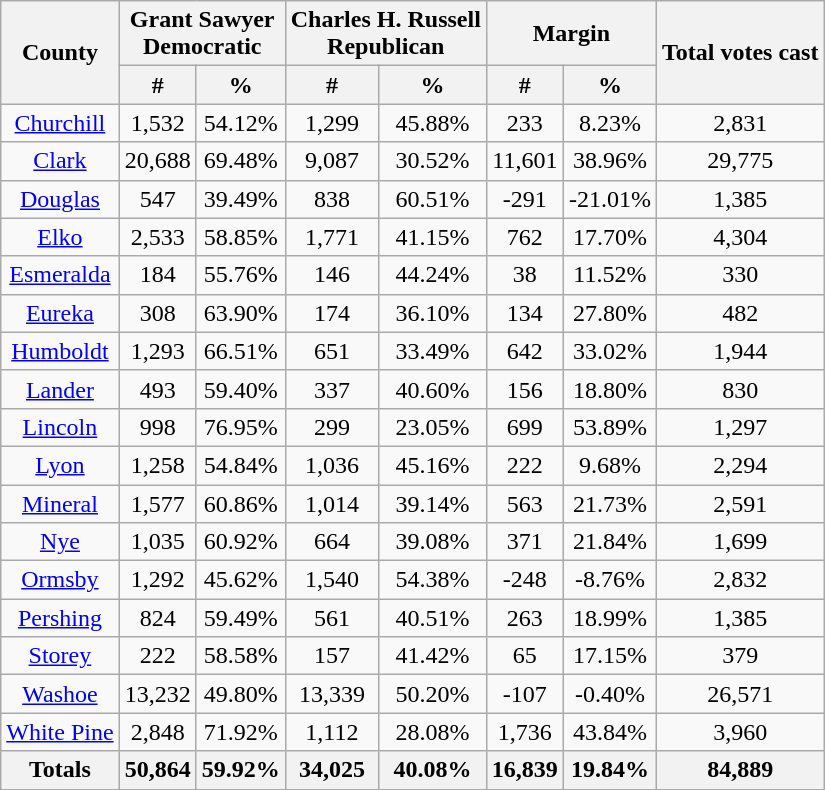<table class="wikitable sortable" style="text-align:center">
<tr>
<th rowspan="2">County</th>
<th style="text-align:center;" colspan="2">Grant Sawyer<br>Democratic</th>
<th style="text-align:center;" colspan="2">Charles H. Russell<br>Republican</th>
<th style="text-align:center;" colspan="2">Margin</th>
<th style="text-align:center;" rowspan="2">Total votes cast</th>
</tr>
<tr>
<th style="text-align:center;" data-sort-type="number">#</th>
<th style="text-align:center;" data-sort-type="number">%</th>
<th style="text-align:center;" data-sort-type="number">#</th>
<th style="text-align:center;" data-sort-type="number">%</th>
<th style="text-align:center;" data-sort-type="number">#</th>
<th style="text-align:center;" data-sort-type="number">%</th>
</tr>
<tr style="text-align:center;">
<td><a href='#'>Churchill</a></td>
<td>1,532</td>
<td>54.12%</td>
<td>1,299</td>
<td>45.88%</td>
<td>233</td>
<td>8.23%</td>
<td>2,831</td>
</tr>
<tr style="text-align:center;">
<td><a href='#'>Clark</a></td>
<td>20,688</td>
<td>69.48%</td>
<td>9,087</td>
<td>30.52%</td>
<td>11,601</td>
<td>38.96%</td>
<td>29,775</td>
</tr>
<tr style="text-align:center;">
<td><a href='#'>Douglas</a></td>
<td>547</td>
<td>39.49%</td>
<td>838</td>
<td>60.51%</td>
<td>-291</td>
<td>-21.01%</td>
<td>1,385</td>
</tr>
<tr style="text-align:center;">
<td><a href='#'>Elko</a></td>
<td>2,533</td>
<td>58.85%</td>
<td>1,771</td>
<td>41.15%</td>
<td>762</td>
<td>17.70%</td>
<td>4,304</td>
</tr>
<tr style="text-align:center;">
<td><a href='#'>Esmeralda</a></td>
<td>184</td>
<td>55.76%</td>
<td>146</td>
<td>44.24%</td>
<td>38</td>
<td>11.52%</td>
<td>330</td>
</tr>
<tr style="text-align:center;">
<td><a href='#'>Eureka</a></td>
<td>308</td>
<td>63.90%</td>
<td>174</td>
<td>36.10%</td>
<td>134</td>
<td>27.80%</td>
<td>482</td>
</tr>
<tr style="text-align:center;">
<td><a href='#'>Humboldt</a></td>
<td>1,293</td>
<td>66.51%</td>
<td>651</td>
<td>33.49%</td>
<td>642</td>
<td>33.02%</td>
<td>1,944</td>
</tr>
<tr style="text-align:center;">
<td><a href='#'>Lander</a></td>
<td>493</td>
<td>59.40%</td>
<td>337</td>
<td>40.60%</td>
<td>156</td>
<td>18.80%</td>
<td>830</td>
</tr>
<tr style="text-align:center;">
<td><a href='#'>Lincoln</a></td>
<td>998</td>
<td>76.95%</td>
<td>299</td>
<td>23.05%</td>
<td>699</td>
<td>53.89%</td>
<td>1,297</td>
</tr>
<tr style="text-align:center;">
<td><a href='#'>Lyon</a></td>
<td>1,258</td>
<td>54.84%</td>
<td>1,036</td>
<td>45.16%</td>
<td>222</td>
<td>9.68%</td>
<td>2,294</td>
</tr>
<tr style="text-align:center;">
<td><a href='#'>Mineral</a></td>
<td>1,577</td>
<td>60.86%</td>
<td>1,014</td>
<td>39.14%</td>
<td>563</td>
<td>21.73%</td>
<td>2,591</td>
</tr>
<tr style="text-align:center;">
<td><a href='#'>Nye</a></td>
<td>1,035</td>
<td>60.92%</td>
<td>664</td>
<td>39.08%</td>
<td>371</td>
<td>21.84%</td>
<td>1,699</td>
</tr>
<tr style="text-align:center;">
<td><a href='#'>Ormsby</a></td>
<td>1,292</td>
<td>45.62%</td>
<td>1,540</td>
<td>54.38%</td>
<td>-248</td>
<td>-8.76%</td>
<td>2,832</td>
</tr>
<tr style="text-align:center;">
<td><a href='#'>Pershing</a></td>
<td>824</td>
<td>59.49%</td>
<td>561</td>
<td>40.51%</td>
<td>263</td>
<td>18.99%</td>
<td>1,385</td>
</tr>
<tr style="text-align:center;">
<td><a href='#'>Storey</a></td>
<td>222</td>
<td>58.58%</td>
<td>157</td>
<td>41.42%</td>
<td>65</td>
<td>17.15%</td>
<td>379</td>
</tr>
<tr style="text-align:center;">
<td><a href='#'>Washoe</a></td>
<td>13,232</td>
<td>49.80%</td>
<td>13,339</td>
<td>50.20%</td>
<td>-107</td>
<td>-0.40%</td>
<td>26,571</td>
</tr>
<tr style="text-align:center;">
<td><a href='#'>White Pine</a></td>
<td>2,848</td>
<td>71.92%</td>
<td>1,112</td>
<td>28.08%</td>
<td>1,736</td>
<td>43.84%</td>
<td>3,960</td>
</tr>
<tr style="text-align:center;">
<th>Totals</th>
<th>50,864</th>
<th>59.92%</th>
<th>34,025</th>
<th>40.08%</th>
<th>16,839</th>
<th>19.84%</th>
<th>84,889</th>
</tr>
</table>
